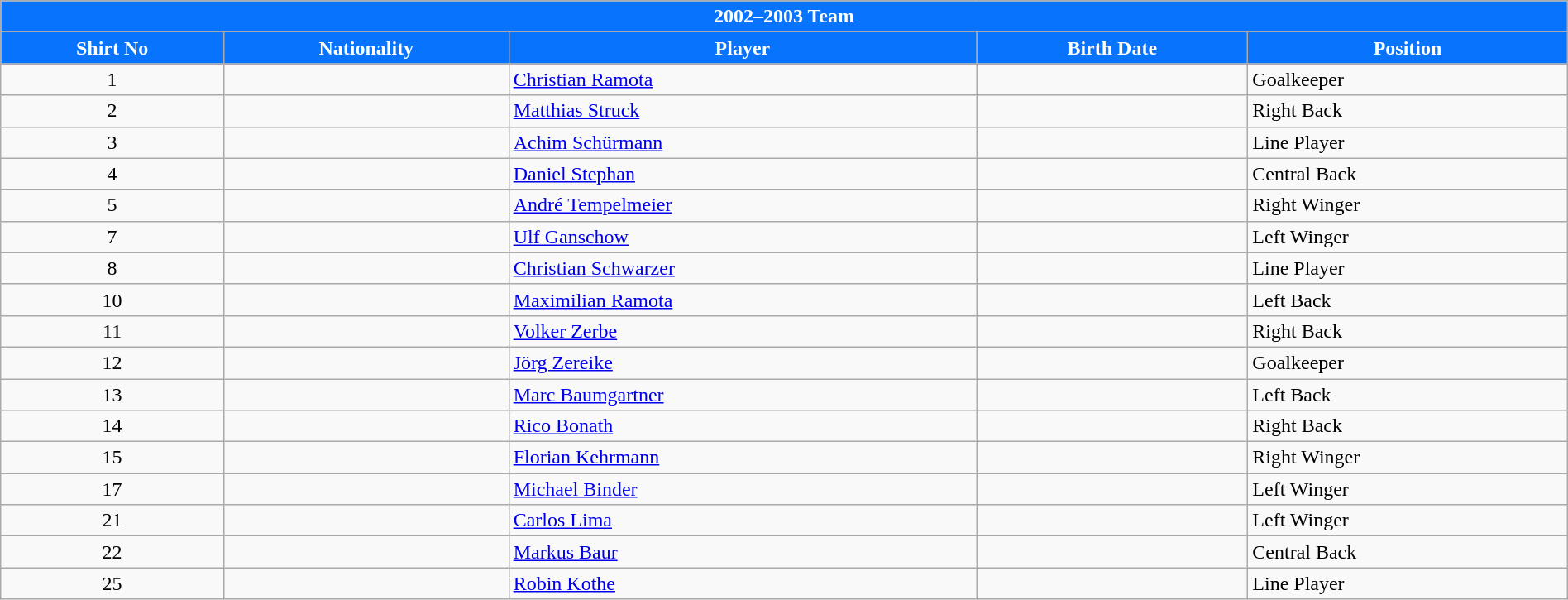<table class="wikitable collapsible collapsed" style="width:100%">
<tr>
<th colspan=5 style="background-color:#0873FD;color:white;text-align:center;">2002–2003 Team</th>
</tr>
<tr>
<th style="color:white; background:#0873FD">Shirt No</th>
<th style="color:white; background:#0873FD">Nationality</th>
<th style="color:white; background:#0873FD">Player</th>
<th style="color:white; background:#0873FD">Birth Date</th>
<th style="color:white; background:#0873FD">Position</th>
</tr>
<tr>
<td align=center>1</td>
<td></td>
<td><a href='#'>Christian Ramota</a></td>
<td></td>
<td>Goalkeeper</td>
</tr>
<tr>
<td align=center>2</td>
<td></td>
<td><a href='#'>Matthias Struck</a></td>
<td></td>
<td>Right Back</td>
</tr>
<tr>
<td align=center>3</td>
<td></td>
<td><a href='#'>Achim Schürmann</a></td>
<td></td>
<td>Line Player</td>
</tr>
<tr>
<td align=center>4</td>
<td></td>
<td><a href='#'>Daniel Stephan</a></td>
<td></td>
<td>Central Back</td>
</tr>
<tr>
<td align=center>5</td>
<td></td>
<td><a href='#'>André Tempelmeier</a></td>
<td></td>
<td>Right Winger</td>
</tr>
<tr>
<td align=center>7</td>
<td></td>
<td><a href='#'>Ulf Ganschow</a></td>
<td></td>
<td>Left Winger</td>
</tr>
<tr>
<td align=center>8</td>
<td></td>
<td><a href='#'>Christian Schwarzer</a></td>
<td></td>
<td>Line Player</td>
</tr>
<tr>
<td align=center>10</td>
<td></td>
<td><a href='#'>Maximilian Ramota</a></td>
<td></td>
<td>Left Back</td>
</tr>
<tr>
<td align=center>11</td>
<td></td>
<td><a href='#'>Volker Zerbe</a></td>
<td></td>
<td>Right Back</td>
</tr>
<tr>
<td align=center>12</td>
<td></td>
<td><a href='#'>Jörg Zereike</a></td>
<td></td>
<td>Goalkeeper</td>
</tr>
<tr>
<td align=center>13</td>
<td></td>
<td><a href='#'>Marc Baumgartner</a></td>
<td></td>
<td>Left Back</td>
</tr>
<tr>
<td align=center>14</td>
<td></td>
<td><a href='#'>Rico Bonath</a></td>
<td></td>
<td>Right Back</td>
</tr>
<tr>
<td align=center>15</td>
<td></td>
<td><a href='#'>Florian Kehrmann</a></td>
<td></td>
<td>Right Winger</td>
</tr>
<tr>
<td align=center>17</td>
<td></td>
<td><a href='#'>Michael Binder</a></td>
<td></td>
<td>Left Winger</td>
</tr>
<tr>
<td align=center>21</td>
<td></td>
<td><a href='#'>Carlos Lima</a></td>
<td></td>
<td>Left Winger</td>
</tr>
<tr>
<td align=center>22</td>
<td></td>
<td><a href='#'>Markus Baur</a></td>
<td></td>
<td>Central Back</td>
</tr>
<tr>
<td align=center>25</td>
<td></td>
<td><a href='#'>Robin Kothe</a></td>
<td></td>
<td>Line Player</td>
</tr>
</table>
